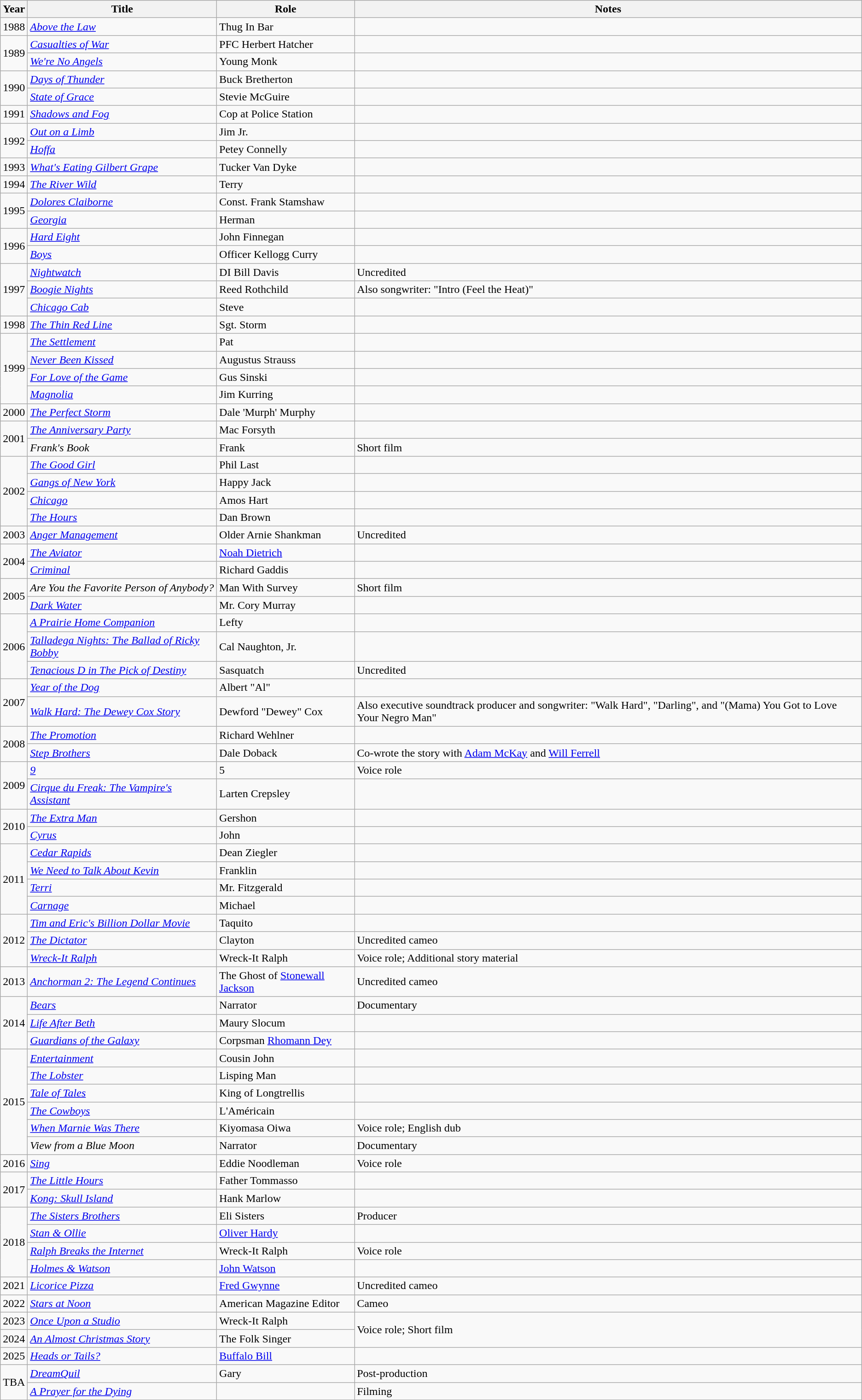<table class="wikitable sortable">
<tr>
<th>Year</th>
<th>Title</th>
<th>Role</th>
<th>Notes</th>
</tr>
<tr>
<td>1988</td>
<td><em><a href='#'>Above the Law</a></em></td>
<td>Thug In Bar</td>
<td></td>
</tr>
<tr>
<td rowspan=2>1989</td>
<td><em><a href='#'>Casualties of War</a></em></td>
<td>PFC Herbert Hatcher</td>
<td></td>
</tr>
<tr>
<td><em><a href='#'>We're No Angels</a></em></td>
<td>Young Monk</td>
<td></td>
</tr>
<tr>
<td rowspan=2>1990</td>
<td><em><a href='#'>Days of Thunder</a></em></td>
<td>Buck Bretherton</td>
<td></td>
</tr>
<tr>
<td><em><a href='#'>State of Grace</a></em></td>
<td>Stevie McGuire</td>
<td></td>
</tr>
<tr>
<td>1991</td>
<td><em><a href='#'>Shadows and Fog</a></em></td>
<td>Cop at Police Station</td>
<td></td>
</tr>
<tr>
<td rowspan=2>1992</td>
<td><em><a href='#'>Out on a Limb</a></em></td>
<td>Jim Jr.</td>
<td></td>
</tr>
<tr>
<td><em><a href='#'>Hoffa</a></em></td>
<td>Petey Connelly</td>
<td></td>
</tr>
<tr>
<td>1993</td>
<td><em><a href='#'>What's Eating Gilbert Grape</a></em></td>
<td>Tucker Van Dyke</td>
<td></td>
</tr>
<tr>
<td>1994</td>
<td><em><a href='#'>The River Wild</a></em></td>
<td>Terry</td>
<td></td>
</tr>
<tr>
<td rowspan=2>1995</td>
<td><em><a href='#'>Dolores Claiborne</a></em></td>
<td>Const. Frank Stamshaw</td>
<td></td>
</tr>
<tr>
<td><em><a href='#'>Georgia</a></em></td>
<td>Herman</td>
<td></td>
</tr>
<tr>
<td rowspan=2>1996</td>
<td><em><a href='#'>Hard Eight</a></em></td>
<td>John Finnegan</td>
<td></td>
</tr>
<tr>
<td><em><a href='#'>Boys</a></em></td>
<td>Officer Kellogg Curry</td>
<td></td>
</tr>
<tr>
<td rowspan=3>1997</td>
<td><em><a href='#'>Nightwatch</a></em></td>
<td>DI Bill Davis</td>
<td>Uncredited</td>
</tr>
<tr>
<td><em><a href='#'>Boogie Nights</a></em></td>
<td>Reed Rothchild</td>
<td>Also songwriter: "Intro (Feel the Heat)"</td>
</tr>
<tr>
<td><em><a href='#'>Chicago Cab</a></em></td>
<td>Steve</td>
<td></td>
</tr>
<tr>
<td>1998</td>
<td><em><a href='#'>The Thin Red Line</a></em></td>
<td>Sgt. Storm</td>
<td></td>
</tr>
<tr>
<td rowspan=4>1999</td>
<td><em><a href='#'>The Settlement</a></em></td>
<td>Pat</td>
<td></td>
</tr>
<tr>
<td><em><a href='#'>Never Been Kissed</a></em></td>
<td>Augustus Strauss</td>
<td></td>
</tr>
<tr>
<td><em><a href='#'>For Love of the Game</a></em></td>
<td>Gus Sinski</td>
<td></td>
</tr>
<tr>
<td><em><a href='#'>Magnolia</a></em></td>
<td>Jim Kurring</td>
<td></td>
</tr>
<tr>
<td>2000</td>
<td><em><a href='#'>The Perfect Storm</a></em></td>
<td>Dale 'Murph' Murphy</td>
<td></td>
</tr>
<tr>
<td rowspan=2>2001</td>
<td><em><a href='#'>The Anniversary Party</a></em></td>
<td>Mac Forsyth</td>
<td></td>
</tr>
<tr>
<td><em>Frank's Book</em></td>
<td>Frank</td>
<td>Short film</td>
</tr>
<tr>
<td rowspan=4>2002</td>
<td><em><a href='#'>The Good Girl</a></em></td>
<td>Phil Last</td>
<td></td>
</tr>
<tr>
<td><em><a href='#'>Gangs of New York</a></em></td>
<td>Happy Jack</td>
<td></td>
</tr>
<tr>
<td><em><a href='#'>Chicago</a></em></td>
<td>Amos Hart</td>
<td></td>
</tr>
<tr>
<td><em><a href='#'>The Hours</a></em></td>
<td>Dan Brown</td>
<td></td>
</tr>
<tr>
<td>2003</td>
<td><em><a href='#'>Anger Management</a></em></td>
<td>Older Arnie Shankman</td>
<td>Uncredited</td>
</tr>
<tr>
<td rowspan=2>2004</td>
<td><em><a href='#'>The Aviator</a></em></td>
<td><a href='#'>Noah Dietrich</a></td>
<td></td>
</tr>
<tr>
<td><em><a href='#'>Criminal</a></em></td>
<td>Richard Gaddis</td>
<td></td>
</tr>
<tr>
<td rowspan=2>2005</td>
<td><em>Are You the Favorite Person of Anybody?</em></td>
<td>Man With Survey</td>
<td>Short film</td>
</tr>
<tr>
<td><em><a href='#'>Dark Water</a></em></td>
<td>Mr. Cory Murray</td>
<td></td>
</tr>
<tr>
<td rowspan=3>2006</td>
<td><em><a href='#'>A Prairie Home Companion</a></em></td>
<td>Lefty</td>
<td></td>
</tr>
<tr>
<td><em><a href='#'>Talladega Nights: The Ballad of Ricky Bobby</a></em></td>
<td>Cal Naughton, Jr.</td>
<td></td>
</tr>
<tr>
<td><em><a href='#'>Tenacious D in The Pick of Destiny</a></em></td>
<td>Sasquatch</td>
<td>Uncredited</td>
</tr>
<tr>
<td rowspan=2>2007</td>
<td><em><a href='#'>Year of the Dog</a></em></td>
<td>Albert "Al"</td>
<td></td>
</tr>
<tr>
<td><em><a href='#'>Walk Hard: The Dewey Cox Story</a></em></td>
<td>Dewford "Dewey" Cox</td>
<td>Also executive soundtrack producer and songwriter: "Walk Hard", "Darling", and "(Mama) You Got to Love Your Negro Man"</td>
</tr>
<tr>
<td rowspan=2>2008</td>
<td><em><a href='#'>The Promotion</a></em></td>
<td>Richard Wehlner</td>
<td></td>
</tr>
<tr>
<td><em><a href='#'>Step Brothers</a></em></td>
<td>Dale Doback</td>
<td>Co-wrote the story with <a href='#'>Adam McKay</a> and <a href='#'>Will Ferrell</a></td>
</tr>
<tr>
<td rowspan=2>2009</td>
<td><em><a href='#'>9</a></em></td>
<td>5</td>
<td>Voice role</td>
</tr>
<tr>
<td><em><a href='#'>Cirque du Freak: The Vampire's Assistant</a></em></td>
<td>Larten Crepsley</td>
<td></td>
</tr>
<tr>
<td rowspan=2>2010</td>
<td><em><a href='#'>The Extra Man</a></em></td>
<td>Gershon</td>
<td></td>
</tr>
<tr>
<td><em><a href='#'>Cyrus</a></em></td>
<td>John</td>
<td></td>
</tr>
<tr>
<td rowspan=4>2011</td>
<td><em><a href='#'>Cedar Rapids</a></em></td>
<td>Dean Ziegler</td>
<td></td>
</tr>
<tr>
<td><em><a href='#'>We Need to Talk About Kevin</a></em></td>
<td>Franklin</td>
<td></td>
</tr>
<tr>
<td><em><a href='#'>Terri</a></em></td>
<td>Mr. Fitzgerald</td>
<td></td>
</tr>
<tr>
<td><em><a href='#'>Carnage</a></em></td>
<td>Michael</td>
<td></td>
</tr>
<tr>
<td rowspan=3>2012</td>
<td><em><a href='#'>Tim and Eric's Billion Dollar Movie</a></em></td>
<td>Taquito</td>
<td></td>
</tr>
<tr>
<td><em><a href='#'>The Dictator</a></em></td>
<td>Clayton</td>
<td>Uncredited cameo</td>
</tr>
<tr>
<td><em><a href='#'>Wreck-It Ralph</a></em></td>
<td>Wreck-It Ralph</td>
<td>Voice role; Additional story material</td>
</tr>
<tr>
<td>2013</td>
<td><em><a href='#'>Anchorman 2: The Legend Continues</a></em></td>
<td>The Ghost of <a href='#'>Stonewall Jackson</a></td>
<td>Uncredited cameo</td>
</tr>
<tr>
<td rowspan=3>2014</td>
<td><em><a href='#'>Bears</a></em></td>
<td>Narrator</td>
<td>Documentary</td>
</tr>
<tr>
<td><em><a href='#'>Life After Beth</a></em></td>
<td>Maury Slocum</td>
<td></td>
</tr>
<tr>
<td><em><a href='#'>Guardians of the Galaxy</a></em></td>
<td>Corpsman <a href='#'>Rhomann Dey</a></td>
<td></td>
</tr>
<tr>
<td rowspan=6>2015</td>
<td><em><a href='#'>Entertainment</a></em></td>
<td>Cousin John</td>
<td></td>
</tr>
<tr>
<td><em><a href='#'>The Lobster</a></em></td>
<td>Lisping Man</td>
<td></td>
</tr>
<tr>
<td><em><a href='#'>Tale of Tales</a></em></td>
<td>King of Longtrellis</td>
<td></td>
</tr>
<tr>
<td><em><a href='#'>The Cowboys</a></em></td>
<td>L'Américain</td>
<td></td>
</tr>
<tr>
<td><em><a href='#'>When Marnie Was There</a></em></td>
<td>Kiyomasa Oiwa</td>
<td>Voice role; English dub</td>
</tr>
<tr>
<td><em>View from a Blue Moon</em></td>
<td>Narrator</td>
<td>Documentary</td>
</tr>
<tr>
<td>2016</td>
<td><em><a href='#'>Sing</a></em></td>
<td>Eddie Noodleman</td>
<td>Voice role</td>
</tr>
<tr>
<td rowspan=2>2017</td>
<td><em><a href='#'>The Little Hours</a></em></td>
<td>Father Tommasso</td>
<td></td>
</tr>
<tr>
<td><em><a href='#'>Kong: Skull Island</a></em></td>
<td>Hank Marlow</td>
<td></td>
</tr>
<tr>
<td rowspan=4>2018</td>
<td><em><a href='#'>The Sisters Brothers</a></em></td>
<td>Eli Sisters</td>
<td>Producer</td>
</tr>
<tr>
<td><em><a href='#'>Stan & Ollie</a></em></td>
<td><a href='#'>Oliver Hardy</a></td>
<td></td>
</tr>
<tr>
<td><em><a href='#'>Ralph Breaks the Internet</a></em></td>
<td>Wreck-It Ralph</td>
<td>Voice role</td>
</tr>
<tr>
<td><em><a href='#'>Holmes & Watson</a></em></td>
<td><a href='#'>John Watson</a></td>
<td></td>
</tr>
<tr>
<td>2021</td>
<td><em><a href='#'>Licorice Pizza</a></em></td>
<td><a href='#'>Fred Gwynne</a></td>
<td>Uncredited cameo</td>
</tr>
<tr>
<td>2022</td>
<td><em><a href='#'>Stars at Noon</a></em></td>
<td>American Magazine Editor</td>
<td>Cameo</td>
</tr>
<tr>
<td>2023</td>
<td><em><a href='#'>Once Upon a Studio</a></em></td>
<td>Wreck-It Ralph</td>
<td rowspan=2>Voice role; Short film</td>
</tr>
<tr>
<td>2024</td>
<td><em><a href='#'>An Almost Christmas Story</a></em></td>
<td>The Folk Singer</td>
</tr>
<tr>
<td>2025</td>
<td><em><a href='#'>Heads or Tails?</a></em></td>
<td><a href='#'>Buffalo Bill</a></td>
</tr>
<tr>
<td rowspan=2>TBA</td>
<td><em><a href='#'>DreamQuil</a></em></td>
<td>Gary</td>
<td>Post-production</td>
</tr>
<tr>
<td><em><a href='#'>A Prayer for the Dying</a></em></td>
<td></td>
<td>Filming</td>
</tr>
</table>
